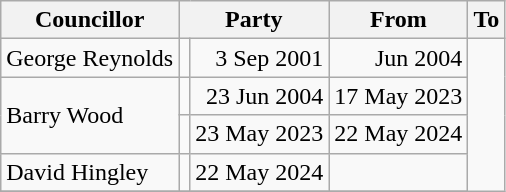<table class=wikitable>
<tr>
<th>Councillor</th>
<th colspan=2>Party</th>
<th>From</th>
<th>To</th>
</tr>
<tr>
<td>George Reynolds</td>
<td></td>
<td align=right>3 Sep 2001</td>
<td align=right>Jun 2004</td>
</tr>
<tr>
<td rowspan=2>Barry Wood</td>
<td></td>
<td align=right>23 Jun 2004</td>
<td align=right>17 May 2023</td>
</tr>
<tr>
<td></td>
<td align=right>23 May 2023</td>
<td align=right>22 May 2024</td>
</tr>
<tr>
<td>David Hingley</td>
<td></td>
<td align=right>22 May 2024</td>
<td align=right></td>
</tr>
<tr>
</tr>
</table>
